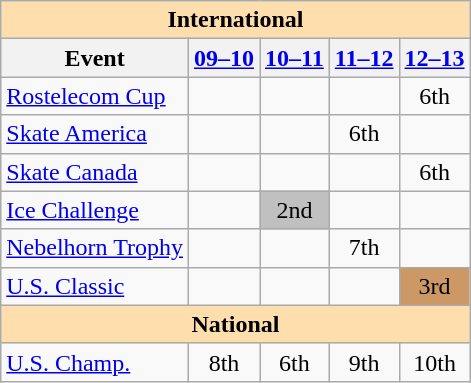<table class="wikitable" style="text-align:center">
<tr>
<th style="background-color: #ffdead; " colspan=5 align=center>International</th>
</tr>
<tr>
<th>Event</th>
<th><a href='#'>09–10</a></th>
<th><a href='#'>10–11</a></th>
<th><a href='#'>11–12</a></th>
<th><a href='#'>12–13</a></th>
</tr>
<tr>
<td align=left> <a href='#'>Rostelecom Cup</a></td>
<td></td>
<td></td>
<td></td>
<td>6th</td>
</tr>
<tr>
<td align=left> <a href='#'>Skate America</a></td>
<td></td>
<td></td>
<td>6th</td>
<td></td>
</tr>
<tr>
<td align=left> <a href='#'>Skate Canada</a></td>
<td></td>
<td></td>
<td></td>
<td>6th</td>
</tr>
<tr>
<td align=left><a href='#'>Ice Challenge</a></td>
<td></td>
<td bgcolor=silver>2nd</td>
<td></td>
<td></td>
</tr>
<tr>
<td align=left><a href='#'>Nebelhorn Trophy</a></td>
<td></td>
<td></td>
<td>7th</td>
<td></td>
</tr>
<tr>
<td align=left><a href='#'>U.S. Classic</a></td>
<td></td>
<td></td>
<td></td>
<td bgcolor=cc9966>3rd</td>
</tr>
<tr>
<th style="background-color: #ffdead; " colspan=5 align=center>National</th>
</tr>
<tr>
<td align=left><a href='#'>U.S. Champ.</a></td>
<td>8th</td>
<td>6th</td>
<td>9th</td>
<td>10th</td>
</tr>
</table>
